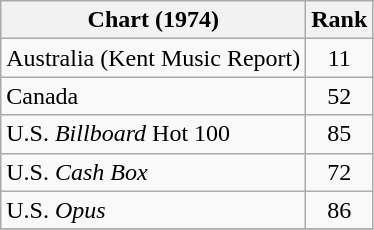<table class="wikitable sortable">
<tr>
<th>Chart (1974)</th>
<th style="text-align:center;">Rank</th>
</tr>
<tr>
<td>Australia (Kent Music Report)</td>
<td style="text-align:center;">11</td>
</tr>
<tr>
<td>Canada </td>
<td style="text-align:center;">52</td>
</tr>
<tr>
<td>U.S. <em>Billboard</em> Hot 100</td>
<td style="text-align:center;">85</td>
</tr>
<tr>
<td>U.S. <em>Cash Box</em> </td>
<td style="text-align:center;">72</td>
</tr>
<tr>
<td>U.S. <em>Opus</em></td>
<td style="text-align:center;">86</td>
</tr>
<tr>
</tr>
</table>
